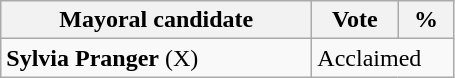<table class="wikitable">
<tr>
<th width="200px">Mayoral candidate</th>
<th width="50px">Vote</th>
<th width="30px">%</th>
</tr>
<tr>
<td><strong>Sylvia Pranger</strong> (X) </td>
<td colspan="2">Acclaimed</td>
</tr>
</table>
